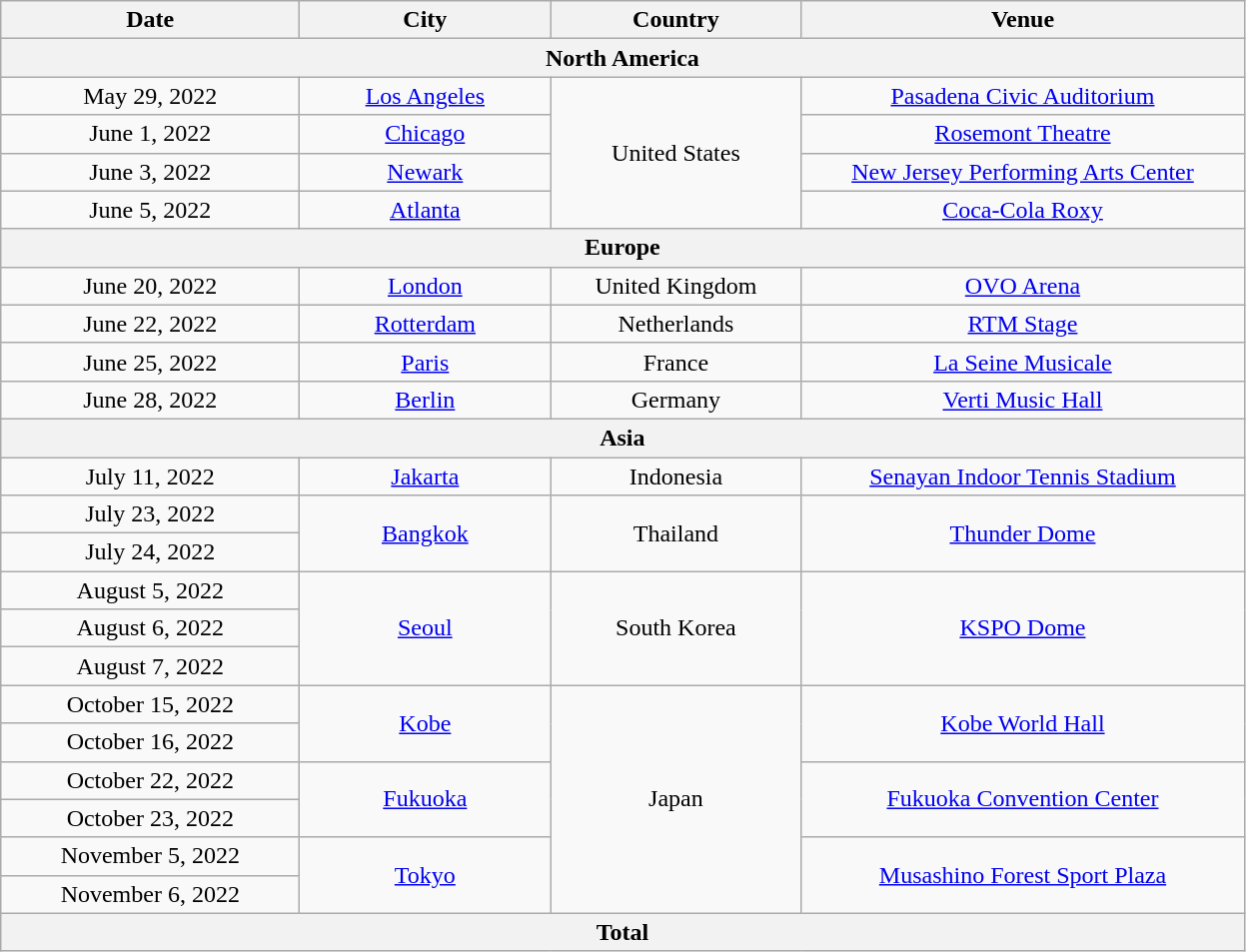<table class="wikitable plainrowheaders" style="text-align:center">
<tr>
<th scope="col" style="width:12em">Date</th>
<th scope="col" style="width:10em">City</th>
<th scope="col" style="width:10em">Country</th>
<th scope="col" style="width:18em">Venue</th>
</tr>
<tr>
<th colspan="4">North America</th>
</tr>
<tr>
<td>May 29, 2022</td>
<td><a href='#'>Los Angeles</a></td>
<td rowspan="4">United States</td>
<td><a href='#'>Pasadena Civic Auditorium</a></td>
</tr>
<tr>
<td>June 1, 2022</td>
<td><a href='#'>Chicago</a></td>
<td><a href='#'>Rosemont Theatre</a></td>
</tr>
<tr>
<td>June 3, 2022</td>
<td><a href='#'>Newark</a></td>
<td><a href='#'>New Jersey Performing Arts Center</a></td>
</tr>
<tr>
<td>June 5, 2022</td>
<td><a href='#'>Atlanta</a></td>
<td><a href='#'>Coca-Cola Roxy</a></td>
</tr>
<tr>
<th colspan="4">Europe</th>
</tr>
<tr>
<td>June 20, 2022</td>
<td><a href='#'>London</a></td>
<td>United Kingdom</td>
<td><a href='#'>OVO Arena</a></td>
</tr>
<tr>
<td>June 22, 2022</td>
<td><a href='#'>Rotterdam</a></td>
<td>Netherlands</td>
<td><a href='#'>RTM Stage</a></td>
</tr>
<tr>
<td>June 25, 2022</td>
<td><a href='#'>Paris</a></td>
<td>France</td>
<td><a href='#'>La Seine Musicale</a></td>
</tr>
<tr>
<td>June 28, 2022</td>
<td><a href='#'>Berlin</a></td>
<td>Germany</td>
<td><a href='#'>Verti Music Hall</a></td>
</tr>
<tr>
<th colspan="4">Asia</th>
</tr>
<tr>
<td>July 11, 2022</td>
<td><a href='#'>Jakarta</a></td>
<td>Indonesia</td>
<td><a href='#'>Senayan Indoor Tennis Stadium</a></td>
</tr>
<tr>
<td>July 23, 2022</td>
<td rowspan="2"><a href='#'>Bangkok</a></td>
<td rowspan="2">Thailand</td>
<td rowspan="2"><a href='#'>Thunder Dome</a></td>
</tr>
<tr>
<td>July 24, 2022</td>
</tr>
<tr>
<td>August 5, 2022</td>
<td rowspan="3"><a href='#'>Seoul</a></td>
<td rowspan="3">South Korea</td>
<td rowspan="3"><a href='#'>KSPO Dome</a></td>
</tr>
<tr>
<td>August 6, 2022</td>
</tr>
<tr>
<td>August 7, 2022</td>
</tr>
<tr>
<td>October 15, 2022</td>
<td rowspan="2"><a href='#'>Kobe</a></td>
<td rowspan="6">Japan</td>
<td rowspan="2"><a href='#'>Kobe World Hall</a></td>
</tr>
<tr>
<td>October 16, 2022</td>
</tr>
<tr>
<td>October 22, 2022</td>
<td rowspan="2"><a href='#'>Fukuoka</a></td>
<td rowspan="2"><a href='#'>Fukuoka Convention Center</a></td>
</tr>
<tr>
<td>October 23, 2022</td>
</tr>
<tr>
<td>November 5, 2022</td>
<td rowspan="2"><a href='#'>Tokyo</a></td>
<td rowspan="2"><a href='#'>Musashino Forest Sport Plaza</a></td>
</tr>
<tr>
<td>November 6, 2022</td>
</tr>
<tr>
<th colspan="4">Total</th>
</tr>
</table>
